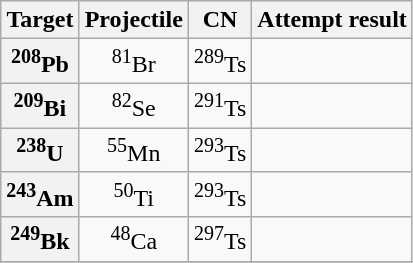<table class="wikitable" style="text-align:center">
<tr>
<th>Target</th>
<th>Projectile</th>
<th>CN</th>
<th>Attempt result</th>
</tr>
<tr>
<th><sup>208</sup>Pb</th>
<td><sup>81</sup>Br</td>
<td><sup>289</sup>Ts</td>
<td></td>
</tr>
<tr>
<th><sup>209</sup>Bi</th>
<td><sup>82</sup>Se</td>
<td><sup>291</sup>Ts</td>
<td></td>
</tr>
<tr>
<th><sup>238</sup>U</th>
<td><sup>55</sup>Mn</td>
<td><sup>293</sup>Ts</td>
<td></td>
</tr>
<tr>
<th><sup>243</sup>Am</th>
<td><sup>50</sup>Ti</td>
<td><sup>293</sup>Ts</td>
<td></td>
</tr>
<tr>
<th><sup>249</sup>Bk</th>
<td><sup>48</sup>Ca</td>
<td><sup>297</sup>Ts</td>
<td></td>
</tr>
<tr>
</tr>
</table>
